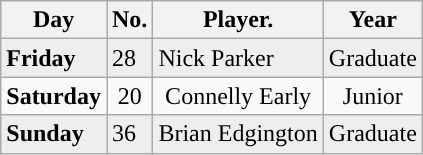<table class="wikitable non-sortable">
<tr>
<th style="text-align:center; ">Day</th>
<th style="text-align:center; ">No.</th>
<th style="text-align:center; ">Player.</th>
<th style="text-align:center; ">Year</th>
</tr>
<tr style= "background:#eeeeee;""text-align:center;>
<td><strong>Friday</strong></td>
<td>28</td>
<td>Nick Parker</td>
<td>Graduate</td>
</tr>
<tr style="text-align:center;">
<td><strong>Saturday</strong></td>
<td>20</td>
<td>Connelly Early</td>
<td>Junior</td>
</tr>
<tr style= "background:#eeeeee;""text-align:center;>
<td><strong>Sunday</strong></td>
<td>36</td>
<td>Brian Edgington</td>
<td>Graduate</td>
</tr>
</table>
